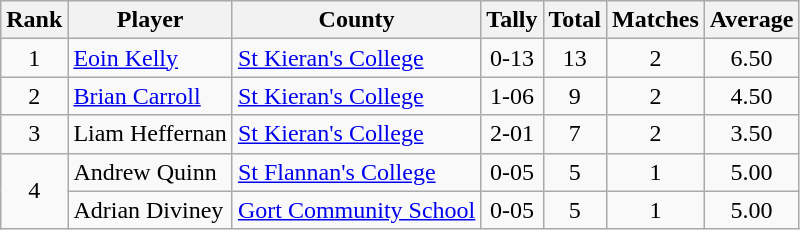<table class="wikitable">
<tr>
<th>Rank</th>
<th>Player</th>
<th>County</th>
<th>Tally</th>
<th>Total</th>
<th>Matches</th>
<th>Average</th>
</tr>
<tr>
<td rowspan=1 align=center>1</td>
<td><a href='#'>Eoin Kelly</a></td>
<td><a href='#'>St Kieran's College</a></td>
<td align=center>0-13</td>
<td align=center>13</td>
<td align=center>2</td>
<td align=center>6.50</td>
</tr>
<tr>
<td rowspan=1 align=center>2</td>
<td><a href='#'>Brian Carroll</a></td>
<td><a href='#'>St Kieran's College</a></td>
<td align=center>1-06</td>
<td align=center>9</td>
<td align=center>2</td>
<td align=center>4.50</td>
</tr>
<tr>
<td rowspan=1 align=center>3</td>
<td>Liam Heffernan</td>
<td><a href='#'>St Kieran's College</a></td>
<td align=center>2-01</td>
<td align=center>7</td>
<td align=center>2</td>
<td align=center>3.50</td>
</tr>
<tr>
<td rowspan=2 align=center>4</td>
<td>Andrew Quinn</td>
<td><a href='#'>St Flannan's College</a></td>
<td align=center>0-05</td>
<td align=center>5</td>
<td align=center>1</td>
<td align=center>5.00</td>
</tr>
<tr>
<td>Adrian Diviney</td>
<td><a href='#'>Gort Community School</a></td>
<td align=center>0-05</td>
<td align=center>5</td>
<td align=center>1</td>
<td align=center>5.00</td>
</tr>
</table>
